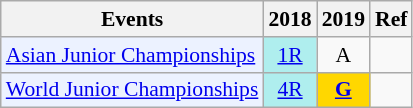<table class="wikitable" style="font-size: 90%; text-align:center">
<tr>
<th>Events</th>
<th>2018</th>
<th>2019</th>
<th>Ref</th>
</tr>
<tr>
<td bgcolor="#ECF2FF"; align="left"><a href='#'>Asian Junior Championships</a></td>
<td bgcolor=AFEEEE><a href='#'>1R</a></td>
<td>A</td>
<td></td>
</tr>
<tr>
<td bgcolor="#ECF2FF"; align="left"><a href='#'>World Junior Championships</a></td>
<td bgcolor=AFEEEE><a href='#'>4R</a></td>
<td bgcolor=gold><a href='#'><strong>G</strong></a></td>
<td></td>
</tr>
</table>
